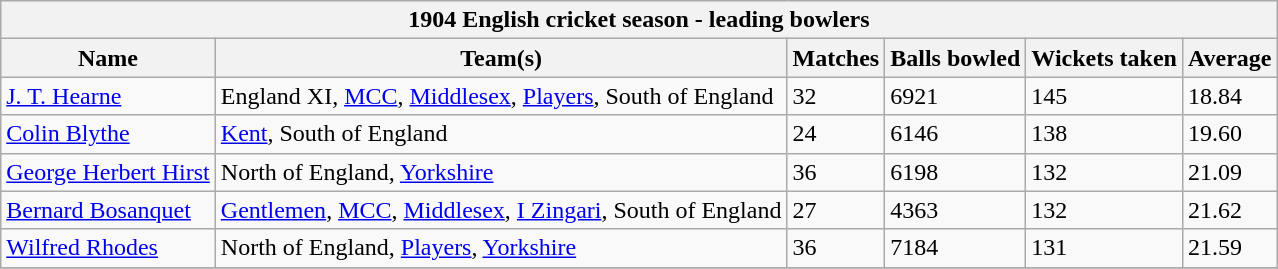<table class="wikitable">
<tr>
<th bgcolor="#efefef" colspan="6">1904 English cricket season - leading bowlers</th>
</tr>
<tr bgcolor="#efefef">
<th>Name</th>
<th>Team(s)</th>
<th>Matches</th>
<th>Balls bowled</th>
<th>Wickets taken</th>
<th>Average</th>
</tr>
<tr>
<td><a href='#'>J. T. Hearne</a></td>
<td>England XI, <a href='#'>MCC</a>, <a href='#'>Middlesex</a>, <a href='#'>Players</a>, South of England</td>
<td>32</td>
<td>6921</td>
<td>145</td>
<td>18.84</td>
</tr>
<tr>
<td><a href='#'>Colin Blythe</a></td>
<td><a href='#'>Kent</a>, South of England</td>
<td>24</td>
<td>6146</td>
<td>138</td>
<td>19.60</td>
</tr>
<tr>
<td><a href='#'>George Herbert Hirst</a></td>
<td>North of England, <a href='#'>Yorkshire</a></td>
<td>36</td>
<td>6198</td>
<td>132</td>
<td>21.09</td>
</tr>
<tr>
<td><a href='#'>Bernard Bosanquet</a></td>
<td><a href='#'>Gentlemen</a>, <a href='#'>MCC</a>, <a href='#'>Middlesex</a>, <a href='#'>I Zingari</a>, South of England</td>
<td>27</td>
<td>4363</td>
<td>132</td>
<td>21.62</td>
</tr>
<tr>
<td><a href='#'>Wilfred Rhodes</a></td>
<td>North of England, <a href='#'>Players</a>, <a href='#'>Yorkshire</a></td>
<td>36</td>
<td>7184</td>
<td>131</td>
<td>21.59</td>
</tr>
<tr>
</tr>
</table>
